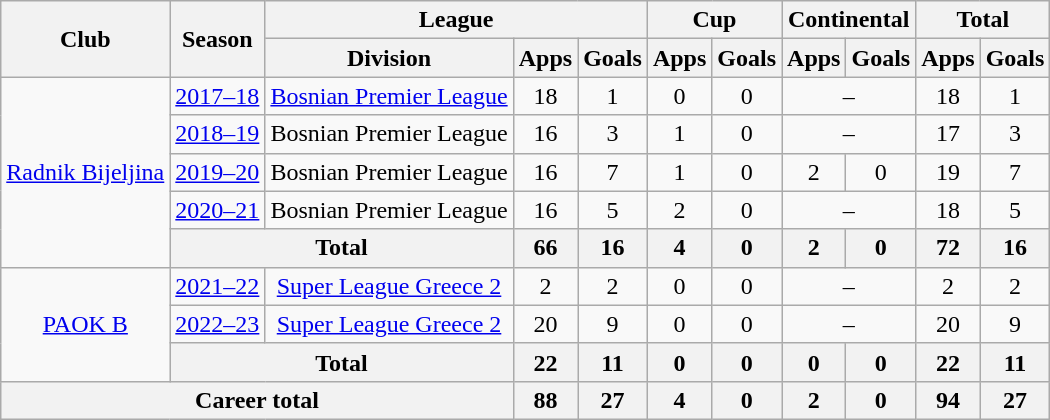<table class=wikitable style="text-align: center">
<tr>
<th rowspan=2>Club</th>
<th rowspan=2>Season</th>
<th colspan=3>League</th>
<th colspan=2>Cup</th>
<th colspan=2>Continental</th>
<th colspan=2>Total</th>
</tr>
<tr>
<th>Division</th>
<th>Apps</th>
<th>Goals</th>
<th>Apps</th>
<th>Goals</th>
<th>Apps</th>
<th>Goals</th>
<th>Apps</th>
<th>Goals</th>
</tr>
<tr>
<td rowspan=5><a href='#'>Radnik Bijeljina</a></td>
<td><a href='#'>2017–18</a></td>
<td><a href='#'>Bosnian Premier League</a></td>
<td>18</td>
<td>1</td>
<td>0</td>
<td>0</td>
<td colspan=2>–</td>
<td>18</td>
<td>1</td>
</tr>
<tr>
<td><a href='#'>2018–19</a></td>
<td>Bosnian Premier League</td>
<td>16</td>
<td>3</td>
<td>1</td>
<td>0</td>
<td colspan=2>–</td>
<td>17</td>
<td>3</td>
</tr>
<tr>
<td><a href='#'>2019–20</a></td>
<td>Bosnian Premier League</td>
<td>16</td>
<td>7</td>
<td>1</td>
<td>0</td>
<td>2</td>
<td>0</td>
<td>19</td>
<td>7</td>
</tr>
<tr>
<td><a href='#'>2020–21</a></td>
<td>Bosnian Premier League</td>
<td>16</td>
<td>5</td>
<td>2</td>
<td>0</td>
<td colspan=2>–</td>
<td>18</td>
<td>5</td>
</tr>
<tr>
<th colspan=2>Total</th>
<th>66</th>
<th>16</th>
<th>4</th>
<th>0</th>
<th>2</th>
<th>0</th>
<th>72</th>
<th>16</th>
</tr>
<tr>
<td rowspan=3><a href='#'>PAOK B</a></td>
<td><a href='#'>2021–22</a></td>
<td><a href='#'>Super League Greece 2</a></td>
<td>2</td>
<td>2</td>
<td>0</td>
<td>0</td>
<td colspan=2>–</td>
<td>2</td>
<td>2</td>
</tr>
<tr>
<td><a href='#'>2022–23</a></td>
<td><a href='#'>Super League Greece 2</a></td>
<td>20</td>
<td>9</td>
<td>0</td>
<td>0</td>
<td colspan=2>–</td>
<td>20</td>
<td>9</td>
</tr>
<tr>
<th colspan=2>Total</th>
<th>22</th>
<th>11</th>
<th>0</th>
<th>0</th>
<th>0</th>
<th>0</th>
<th>22</th>
<th>11</th>
</tr>
<tr>
<th colspan=3>Career total</th>
<th>88</th>
<th>27</th>
<th>4</th>
<th>0</th>
<th>2</th>
<th>0</th>
<th>94</th>
<th>27</th>
</tr>
</table>
